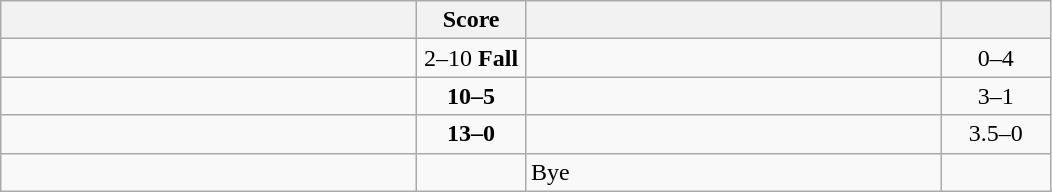<table class="wikitable" style="text-align: center; ">
<tr>
<th align="right" width="270"></th>
<th width="65">Score</th>
<th align="left" width="270"></th>
<th width="65"></th>
</tr>
<tr>
<td align="left"></td>
<td>2–10 <strong>Fall</strong></td>
<td align="left"><strong></strong></td>
<td>0–4 <strong></strong></td>
</tr>
<tr>
<td align="left"><strong></strong></td>
<td><strong>10–5</strong></td>
<td align="left"></td>
<td>3–1 <strong></strong></td>
</tr>
<tr>
<td align="left"><strong></strong></td>
<td><strong>13–0</strong></td>
<td align="left"></td>
<td>3.5–0 <strong></strong></td>
</tr>
<tr>
<td align="left"><strong></strong></td>
<td></td>
<td align="left">Bye</td>
<td></td>
</tr>
</table>
